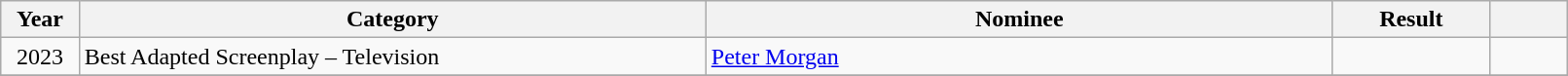<table class="wikitable" style="width:85%;">
<tr>
<th width=5%>Year</th>
<th style="width:40%;">Category</th>
<th style="width:40%;">Nominee</th>
<th style="width:10%;">Result</th>
<th width=5%></th>
</tr>
<tr>
<td style="text-align: center;">2023</td>
<td>Best Adapted Screenplay – Television</td>
<td><a href='#'>Peter Morgan</a> </td>
<td></td>
<td></td>
</tr>
<tr>
</tr>
</table>
